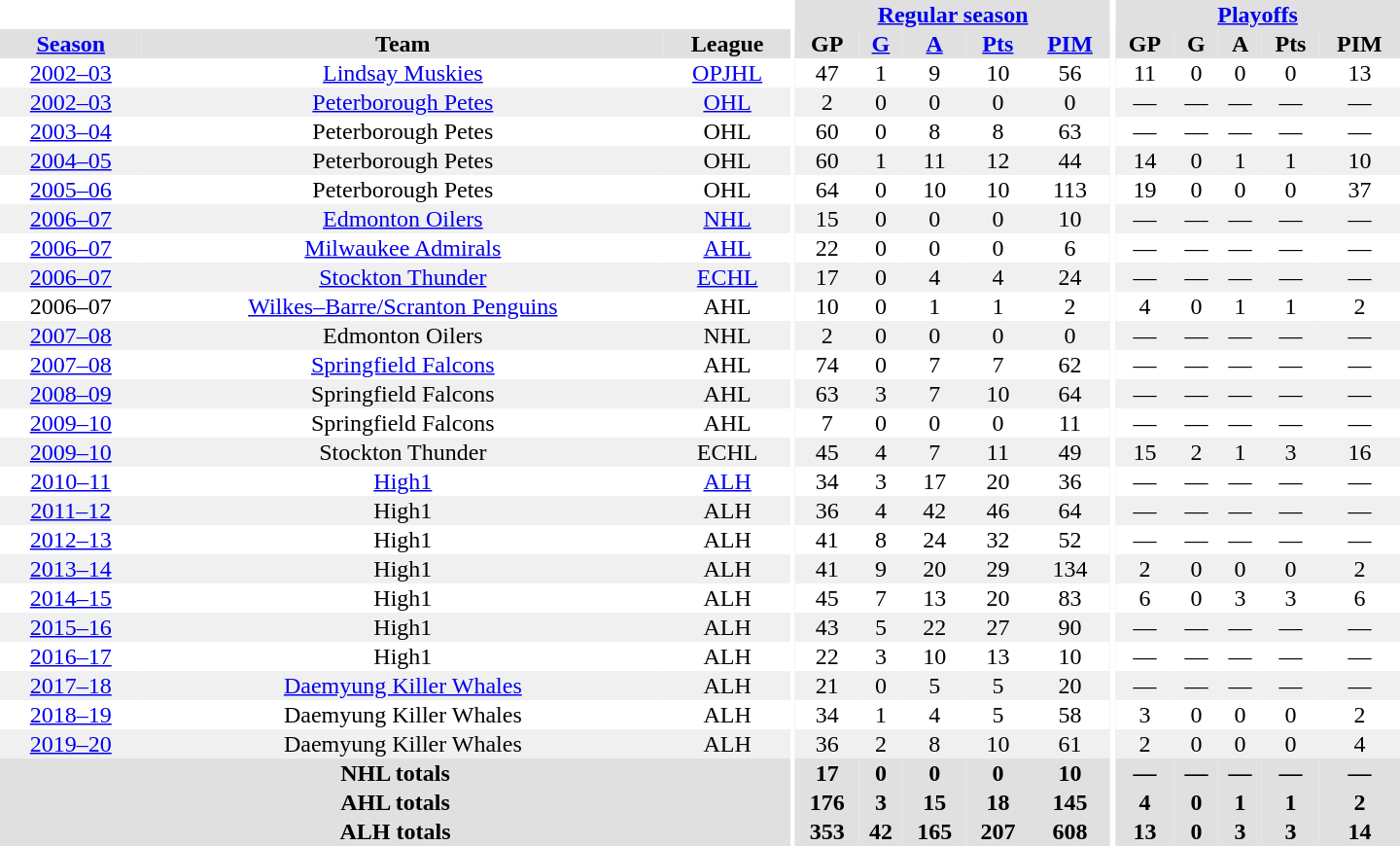<table border="0" cellpadding="1" cellspacing="0" style="text-align:center; width:60em">
<tr bgcolor="#e0e0e0">
<th colspan="3"  bgcolor="#ffffff"></th>
<th rowspan="100" bgcolor="#ffffff"></th>
<th colspan="5"><a href='#'>Regular season</a></th>
<th rowspan="100" bgcolor="#ffffff"></th>
<th colspan="5"><a href='#'>Playoffs</a></th>
</tr>
<tr bgcolor="#e0e0e0">
<th><a href='#'>Season</a></th>
<th>Team</th>
<th>League</th>
<th>GP</th>
<th><a href='#'>G</a></th>
<th><a href='#'>A</a></th>
<th><a href='#'>Pts</a></th>
<th><a href='#'>PIM</a></th>
<th>GP</th>
<th>G</th>
<th>A</th>
<th>Pts</th>
<th>PIM</th>
</tr>
<tr>
<td><a href='#'>2002–03</a></td>
<td><a href='#'>Lindsay Muskies</a></td>
<td><a href='#'>OPJHL</a></td>
<td>47</td>
<td>1</td>
<td>9</td>
<td>10</td>
<td>56</td>
<td>11</td>
<td>0</td>
<td>0</td>
<td>0</td>
<td>13</td>
</tr>
<tr bgcolor="#f0f0f0">
<td><a href='#'>2002–03</a></td>
<td><a href='#'>Peterborough Petes</a></td>
<td><a href='#'>OHL</a></td>
<td>2</td>
<td>0</td>
<td>0</td>
<td>0</td>
<td>0</td>
<td>—</td>
<td>—</td>
<td>—</td>
<td>—</td>
<td>—</td>
</tr>
<tr>
<td><a href='#'>2003–04</a></td>
<td>Peterborough Petes</td>
<td>OHL</td>
<td>60</td>
<td>0</td>
<td>8</td>
<td>8</td>
<td>63</td>
<td>—</td>
<td>—</td>
<td>—</td>
<td>—</td>
<td>—</td>
</tr>
<tr bgcolor="#f0f0f0">
<td><a href='#'>2004–05</a></td>
<td>Peterborough Petes</td>
<td>OHL</td>
<td>60</td>
<td>1</td>
<td>11</td>
<td>12</td>
<td>44</td>
<td>14</td>
<td>0</td>
<td>1</td>
<td>1</td>
<td>10</td>
</tr>
<tr>
<td><a href='#'>2005–06</a></td>
<td>Peterborough Petes</td>
<td>OHL</td>
<td>64</td>
<td>0</td>
<td>10</td>
<td>10</td>
<td>113</td>
<td>19</td>
<td>0</td>
<td>0</td>
<td>0</td>
<td>37</td>
</tr>
<tr bgcolor="#f0f0f0">
<td><a href='#'>2006–07</a></td>
<td><a href='#'>Edmonton Oilers</a></td>
<td><a href='#'>NHL</a></td>
<td>15</td>
<td>0</td>
<td>0</td>
<td>0</td>
<td>10</td>
<td>—</td>
<td>—</td>
<td>—</td>
<td>—</td>
<td>—</td>
</tr>
<tr>
<td><a href='#'>2006–07</a></td>
<td><a href='#'>Milwaukee Admirals</a></td>
<td><a href='#'>AHL</a></td>
<td>22</td>
<td>0</td>
<td>0</td>
<td>0</td>
<td>6</td>
<td>—</td>
<td>—</td>
<td>—</td>
<td>—</td>
<td>—</td>
</tr>
<tr bgcolor="#f0f0f0">
<td><a href='#'>2006–07</a></td>
<td><a href='#'>Stockton Thunder</a></td>
<td><a href='#'>ECHL</a></td>
<td>17</td>
<td>0</td>
<td>4</td>
<td>4</td>
<td>24</td>
<td>—</td>
<td>—</td>
<td>—</td>
<td>—</td>
<td>—</td>
</tr>
<tr>
<td>2006–07</td>
<td><a href='#'>Wilkes–Barre/Scranton Penguins</a></td>
<td>AHL</td>
<td>10</td>
<td>0</td>
<td>1</td>
<td>1</td>
<td>2</td>
<td>4</td>
<td>0</td>
<td>1</td>
<td>1</td>
<td>2</td>
</tr>
<tr bgcolor="#f0f0f0">
<td><a href='#'>2007–08</a></td>
<td>Edmonton Oilers</td>
<td>NHL</td>
<td>2</td>
<td>0</td>
<td>0</td>
<td>0</td>
<td>0</td>
<td>—</td>
<td>—</td>
<td>—</td>
<td>—</td>
<td>—</td>
</tr>
<tr>
<td><a href='#'>2007–08</a></td>
<td><a href='#'>Springfield Falcons</a></td>
<td>AHL</td>
<td>74</td>
<td>0</td>
<td>7</td>
<td>7</td>
<td>62</td>
<td>—</td>
<td>—</td>
<td>—</td>
<td>—</td>
<td>—</td>
</tr>
<tr bgcolor="#f0f0f0">
<td><a href='#'>2008–09</a></td>
<td>Springfield Falcons</td>
<td>AHL</td>
<td>63</td>
<td>3</td>
<td>7</td>
<td>10</td>
<td>64</td>
<td>—</td>
<td>—</td>
<td>—</td>
<td>—</td>
<td>—</td>
</tr>
<tr>
<td><a href='#'>2009–10</a></td>
<td>Springfield Falcons</td>
<td>AHL</td>
<td>7</td>
<td>0</td>
<td>0</td>
<td>0</td>
<td>11</td>
<td>—</td>
<td>—</td>
<td>—</td>
<td>—</td>
<td>—</td>
</tr>
<tr bgcolor="#f0f0f0">
<td><a href='#'>2009–10</a></td>
<td>Stockton Thunder</td>
<td>ECHL</td>
<td>45</td>
<td>4</td>
<td>7</td>
<td>11</td>
<td>49</td>
<td>15</td>
<td>2</td>
<td>1</td>
<td>3</td>
<td>16</td>
</tr>
<tr>
<td><a href='#'>2010–11</a></td>
<td><a href='#'>High1</a></td>
<td><a href='#'>ALH</a></td>
<td>34</td>
<td>3</td>
<td>17</td>
<td>20</td>
<td>36</td>
<td>—</td>
<td>—</td>
<td>—</td>
<td>—</td>
<td>—</td>
</tr>
<tr bgcolor="#f0f0f0">
<td><a href='#'>2011–12</a></td>
<td>High1</td>
<td>ALH</td>
<td>36</td>
<td>4</td>
<td>42</td>
<td>46</td>
<td>64</td>
<td>—</td>
<td>—</td>
<td>—</td>
<td>—</td>
<td>—</td>
</tr>
<tr>
<td><a href='#'>2012–13</a></td>
<td>High1</td>
<td>ALH</td>
<td>41</td>
<td>8</td>
<td>24</td>
<td>32</td>
<td>52</td>
<td>—</td>
<td>—</td>
<td>—</td>
<td>—</td>
<td>—</td>
</tr>
<tr bgcolor="#f0f0f0">
<td><a href='#'>2013–14</a></td>
<td>High1</td>
<td>ALH</td>
<td>41</td>
<td>9</td>
<td>20</td>
<td>29</td>
<td>134</td>
<td>2</td>
<td>0</td>
<td>0</td>
<td>0</td>
<td>2</td>
</tr>
<tr>
<td><a href='#'>2014–15</a></td>
<td>High1</td>
<td>ALH</td>
<td>45</td>
<td>7</td>
<td>13</td>
<td>20</td>
<td>83</td>
<td>6</td>
<td>0</td>
<td>3</td>
<td>3</td>
<td>6</td>
</tr>
<tr bgcolor="#f0f0f0">
<td><a href='#'>2015–16</a></td>
<td>High1</td>
<td>ALH</td>
<td>43</td>
<td>5</td>
<td>22</td>
<td>27</td>
<td>90</td>
<td>—</td>
<td>—</td>
<td>—</td>
<td>—</td>
<td>—</td>
</tr>
<tr>
<td><a href='#'>2016–17</a></td>
<td>High1</td>
<td>ALH</td>
<td>22</td>
<td>3</td>
<td>10</td>
<td>13</td>
<td>10</td>
<td>—</td>
<td>—</td>
<td>—</td>
<td>—</td>
<td>—</td>
</tr>
<tr bgcolor="#f0f0f0">
<td><a href='#'>2017–18</a></td>
<td><a href='#'>Daemyung Killer Whales</a></td>
<td>ALH</td>
<td>21</td>
<td>0</td>
<td>5</td>
<td>5</td>
<td>20</td>
<td>—</td>
<td>—</td>
<td>—</td>
<td>—</td>
<td>—</td>
</tr>
<tr>
<td><a href='#'>2018–19</a></td>
<td>Daemyung Killer Whales</td>
<td>ALH</td>
<td>34</td>
<td>1</td>
<td>4</td>
<td>5</td>
<td>58</td>
<td>3</td>
<td>0</td>
<td>0</td>
<td>0</td>
<td>2</td>
</tr>
<tr bgcolor="#f0f0f0">
<td><a href='#'>2019–20</a></td>
<td>Daemyung Killer Whales</td>
<td>ALH</td>
<td>36</td>
<td>2</td>
<td>8</td>
<td>10</td>
<td>61</td>
<td>2</td>
<td>0</td>
<td>0</td>
<td>0</td>
<td>4</td>
</tr>
<tr bgcolor="#e0e0e0">
<th colspan="3">NHL totals</th>
<th>17</th>
<th>0</th>
<th>0</th>
<th>0</th>
<th>10</th>
<th>—</th>
<th>—</th>
<th>—</th>
<th>—</th>
<th>—</th>
</tr>
<tr bgcolor="#e0e0e0">
<th colspan="3">AHL totals</th>
<th>176</th>
<th>3</th>
<th>15</th>
<th>18</th>
<th>145</th>
<th>4</th>
<th>0</th>
<th>1</th>
<th>1</th>
<th>2</th>
</tr>
<tr bgcolor="#e0e0e0">
<th colspan="3">ALH totals</th>
<th>353</th>
<th>42</th>
<th>165</th>
<th>207</th>
<th>608</th>
<th>13</th>
<th>0</th>
<th>3</th>
<th>3</th>
<th>14</th>
</tr>
</table>
